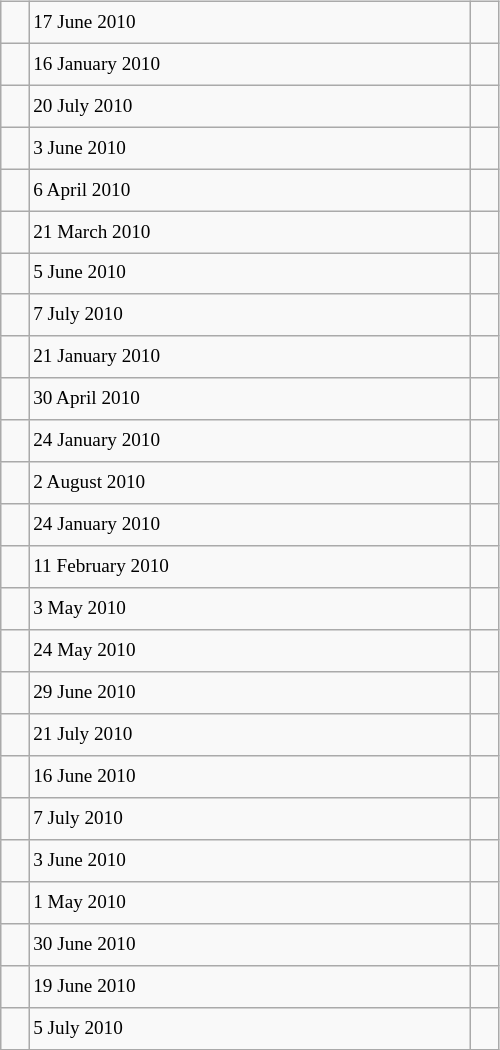<table class="wikitable" style="font-size: 80%; float: left; width: 26em; margin-right: 1em; height: 700px">
<tr>
<td></td>
<td>17 June 2010</td>
<td></td>
</tr>
<tr>
<td></td>
<td>16 January 2010</td>
<td></td>
</tr>
<tr>
<td></td>
<td>20 July 2010</td>
<td></td>
</tr>
<tr>
<td></td>
<td>3 June 2010</td>
<td></td>
</tr>
<tr>
<td></td>
<td>6 April 2010</td>
<td></td>
</tr>
<tr>
<td></td>
<td>21 March 2010</td>
<td></td>
</tr>
<tr>
<td></td>
<td>5 June 2010</td>
<td></td>
</tr>
<tr>
<td></td>
<td>7 July 2010</td>
<td></td>
</tr>
<tr>
<td></td>
<td>21 January 2010</td>
<td></td>
</tr>
<tr>
<td></td>
<td>30 April 2010</td>
<td></td>
</tr>
<tr>
<td></td>
<td>24 January 2010</td>
<td></td>
</tr>
<tr>
<td></td>
<td>2 August 2010</td>
<td></td>
</tr>
<tr>
<td></td>
<td>24 January 2010</td>
<td></td>
</tr>
<tr>
<td></td>
<td>11 February 2010</td>
<td></td>
</tr>
<tr>
<td></td>
<td>3 May 2010</td>
<td></td>
</tr>
<tr>
<td></td>
<td>24 May 2010</td>
<td></td>
</tr>
<tr>
<td></td>
<td>29 June 2010</td>
<td></td>
</tr>
<tr>
<td></td>
<td>21 July 2010</td>
<td></td>
</tr>
<tr>
<td></td>
<td>16 June 2010</td>
<td></td>
</tr>
<tr>
<td></td>
<td>7 July 2010</td>
<td></td>
</tr>
<tr>
<td></td>
<td>3 June 2010</td>
<td></td>
</tr>
<tr>
<td></td>
<td>1 May 2010</td>
<td></td>
</tr>
<tr>
<td></td>
<td>30 June 2010</td>
<td></td>
</tr>
<tr>
<td></td>
<td>19 June 2010</td>
<td></td>
</tr>
<tr>
<td></td>
<td>5 July 2010</td>
<td></td>
</tr>
</table>
